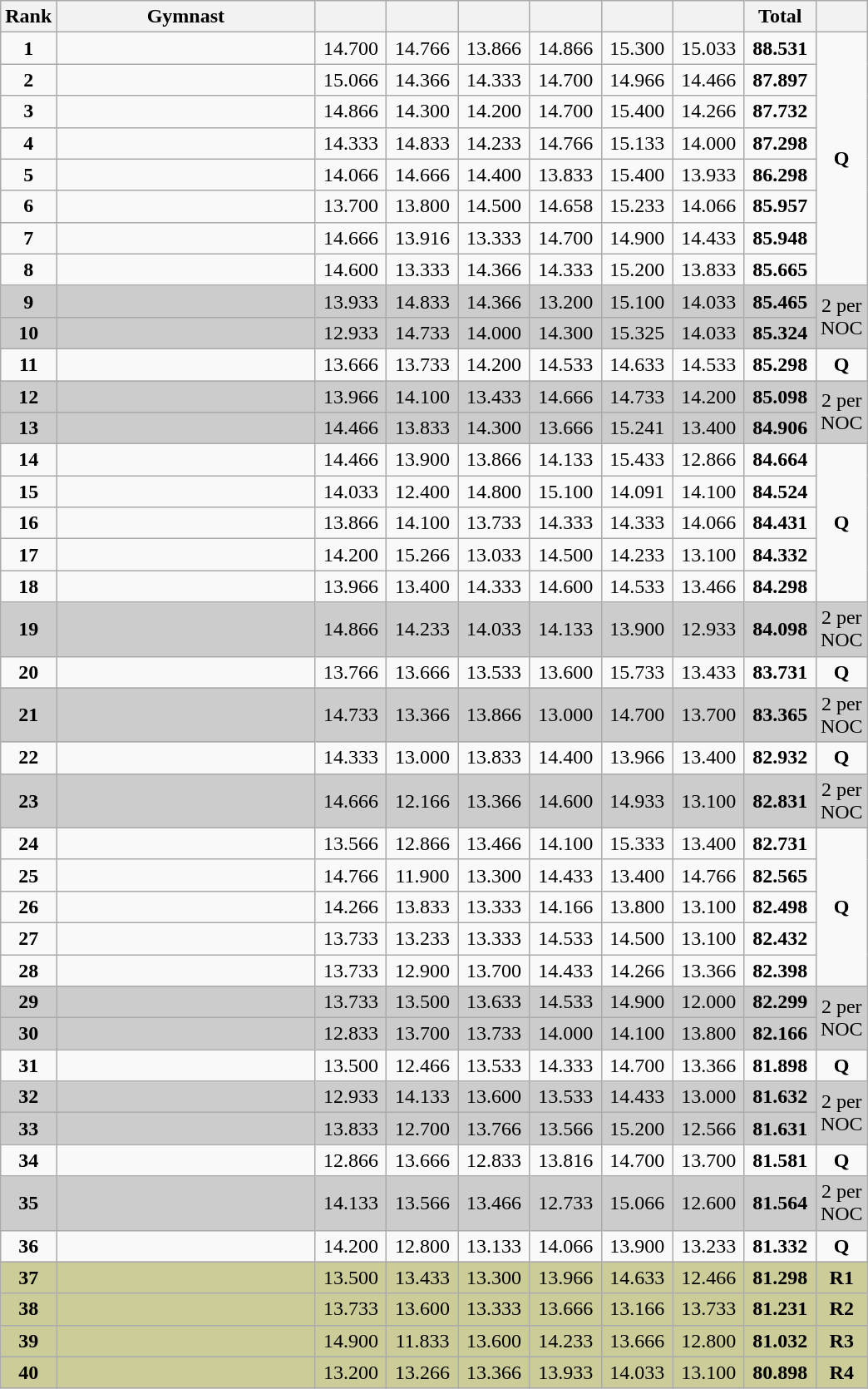<table class="wikitable sortable" style="text-align:center; font-size:100%">
<tr>
<th scope="col" style="width:15px;">Rank</th>
<th scope="col" style="width:200px;">Gymnast</th>
<th scope="col" style="width:50px;"></th>
<th scope="col" style="width:50px;"></th>
<th scope="col" style="width:50px;"></th>
<th scope="col" style="width:50px;"></th>
<th scope="col" style="width:50px;"></th>
<th scope="col" style="width:50px;"></th>
<th scope="col" style="width:50px;">Total</th>
<th scope="col" style="width:15px;"></th>
</tr>
<tr>
<td scope="row" style="text-align:center;"><strong>1</strong></td>
<td style="text-align:left;"></td>
<td>14.700</td>
<td>14.766</td>
<td>13.866</td>
<td>14.866</td>
<td>15.300</td>
<td>15.033</td>
<td><strong>88.531</strong></td>
<td rowspan="8"><strong>Q</strong></td>
</tr>
<tr>
<td scope="row" style="text-align:center;"><strong>2</strong></td>
<td style="text-align:left;"></td>
<td>15.066</td>
<td>14.366</td>
<td>14.333</td>
<td>14.700</td>
<td>14.966</td>
<td>14.466</td>
<td><strong>87.897</strong></td>
</tr>
<tr>
<td scope="row" style="text-align:center;"><strong>3</strong></td>
<td style="text-align:left;"></td>
<td>14.866</td>
<td>14.300</td>
<td>14.200</td>
<td>14.700</td>
<td>15.400</td>
<td>14.266</td>
<td><strong>87.732</strong></td>
</tr>
<tr>
<td scope="row" style="text-align:center;"><strong>4</strong></td>
<td style="text-align:left;"></td>
<td>14.333</td>
<td>14.833</td>
<td>14.233</td>
<td>14.766</td>
<td>15.133</td>
<td>14.000</td>
<td><strong>87.298</strong></td>
</tr>
<tr>
<td scope="row" style="text-align:center;"><strong>5</strong></td>
<td style="text-align:left;"></td>
<td>14.066</td>
<td>14.666</td>
<td>14.400</td>
<td>13.833</td>
<td>15.400</td>
<td>13.933</td>
<td><strong>86.298</strong></td>
</tr>
<tr>
<td scope="row" style="text-align:center;"><strong>6</strong></td>
<td style="text-align:left;"></td>
<td>13.700</td>
<td>13.800</td>
<td>14.500</td>
<td>14.658</td>
<td>15.233</td>
<td>14.066</td>
<td><strong>85.957</strong></td>
</tr>
<tr>
<td scope="row" style="text-align:center;"><strong>7</strong></td>
<td style="text-align:left;"></td>
<td>14.666</td>
<td>13.916</td>
<td>13.333</td>
<td>14.700</td>
<td>14.900</td>
<td>14.433</td>
<td><strong>85.948</strong></td>
</tr>
<tr>
<td scope="row" style="text-align:center;"><strong>8</strong></td>
<td style="text-align:left;"></td>
<td>14.600</td>
<td>13.333</td>
<td>14.366</td>
<td>14.333</td>
<td>15.200</td>
<td>13.833</td>
<td><strong>85.665</strong></td>
</tr>
<tr style="background:#cccccc;">
<td scope="row" style="text-align:center;"><strong>9</strong></td>
<td style="text-align:left;"></td>
<td>13.933</td>
<td>14.833</td>
<td>14.366</td>
<td>13.200</td>
<td>15.100</td>
<td>14.033</td>
<td><strong>85.465</strong></td>
<td rowspan="2">2 per NOC</td>
</tr>
<tr style="background:#cccccc;">
<td scope="row" style="text-align:center;"><strong>10</strong></td>
<td style="text-align:left;"></td>
<td>12.933</td>
<td>14.733</td>
<td>14.000</td>
<td>14.300</td>
<td>15.325</td>
<td>14.033</td>
<td><strong>85.324</strong></td>
</tr>
<tr>
<td scope="row" style="text-align:center;"><strong>11</strong></td>
<td style="text-align:left;"></td>
<td>13.666</td>
<td>13.733</td>
<td>14.200</td>
<td>14.533</td>
<td>14.633</td>
<td>14.533</td>
<td><strong>85.298</strong></td>
<td><strong>Q</strong></td>
</tr>
<tr style="background:#cccccc;">
<td scope="row" style="text-align:center;"><strong>12</strong></td>
<td style="text-align:left;"></td>
<td>13.966</td>
<td>14.100</td>
<td>13.433</td>
<td>14.666</td>
<td>14.733</td>
<td>14.200</td>
<td><strong>85.098</strong></td>
<td rowspan="2">2 per NOC</td>
</tr>
<tr style="background:#cccccc;">
<td scope="row" style="text-align:center;"><strong>13</strong></td>
<td style="text-align:left;"></td>
<td>14.466</td>
<td>13.833</td>
<td>14.300</td>
<td>13.666</td>
<td>15.241</td>
<td>13.400</td>
<td><strong>84.906</strong></td>
</tr>
<tr>
<td scope="row" style="text-align:center;"><strong>14</strong></td>
<td style="text-align:left;"></td>
<td>14.466</td>
<td>13.900</td>
<td>13.866</td>
<td>14.133</td>
<td>15.433</td>
<td>12.866</td>
<td><strong>84.664</strong></td>
<td rowspan="5"><strong>Q</strong></td>
</tr>
<tr>
<td scope="row" style="text-align:center;"><strong>15</strong></td>
<td style="text-align:left;"></td>
<td>14.033</td>
<td>12.400</td>
<td>14.800</td>
<td>15.100</td>
<td>14.091</td>
<td>14.100</td>
<td><strong>84.524</strong></td>
</tr>
<tr>
<td scope="row" style="text-align:center;"><strong>16</strong></td>
<td style="text-align:left;"></td>
<td>13.866</td>
<td>14.100</td>
<td>13.733</td>
<td>14.333</td>
<td>14.333</td>
<td>14.066</td>
<td><strong>84.431</strong></td>
</tr>
<tr>
<td scope="row" style="text-align:center;"><strong>17</strong></td>
<td style="text-align:left;"></td>
<td>14.200</td>
<td>15.266</td>
<td>13.033</td>
<td>14.500</td>
<td>14.233</td>
<td>13.100</td>
<td><strong>84.332</strong></td>
</tr>
<tr>
<td scope="row" style="text-align:center;"><strong>18</strong></td>
<td style="text-align:left;"></td>
<td>13.966</td>
<td>13.400</td>
<td>14.333</td>
<td>14.600</td>
<td>14.533</td>
<td>13.466</td>
<td><strong>84.298</strong></td>
</tr>
<tr style="background:#cccccc;">
<td scope="row" style="text-align:center;"><strong>19</strong></td>
<td style="text-align:left;"></td>
<td>14.866</td>
<td>14.233</td>
<td>14.033</td>
<td>14.133</td>
<td>13.900</td>
<td>12.933</td>
<td><strong>84.098</strong></td>
<td>2 per NOC</td>
</tr>
<tr>
<td scope="row" style="text-align:center;"><strong>20</strong></td>
<td style="text-align:left;"></td>
<td>13.766</td>
<td>13.666</td>
<td>13.533</td>
<td>13.600</td>
<td>15.733</td>
<td>13.433</td>
<td><strong>83.731</strong></td>
<td><strong>Q</strong></td>
</tr>
<tr style="background:#cccccc;">
<td scope="row" style="text-align:center;"><strong>21</strong></td>
<td style="text-align:left;"></td>
<td>14.733</td>
<td>13.366</td>
<td>13.866</td>
<td>13.000</td>
<td>14.700</td>
<td>13.700</td>
<td><strong>83.365</strong></td>
<td>2 per NOC</td>
</tr>
<tr>
<td scope="row" style="text-align:center;"><strong>22</strong></td>
<td style="text-align:left;"></td>
<td>14.333</td>
<td>13.000</td>
<td>13.833</td>
<td>14.400</td>
<td>13.966</td>
<td>13.400</td>
<td><strong>82.932</strong></td>
<td><strong>Q</strong></td>
</tr>
<tr style="background:#cccccc;">
<td scope="row" style="text-align:center;"><strong>23</strong></td>
<td style="text-align:left;"></td>
<td>14.666</td>
<td>12.166</td>
<td>13.366</td>
<td>14.600</td>
<td>14.933</td>
<td>13.100</td>
<td><strong>82.831</strong></td>
<td>2 per NOC</td>
</tr>
<tr>
<td scope="row" style="text-align:center;"><strong>24</strong></td>
<td style="text-align:left;"></td>
<td>13.566</td>
<td>12.866</td>
<td>13.466</td>
<td>14.100</td>
<td>15.333</td>
<td>13.400</td>
<td><strong>82.731</strong></td>
<td rowspan="5"><strong>Q</strong></td>
</tr>
<tr>
<td scope="row" style="text-align:center;"><strong>25</strong></td>
<td style="text-align:left;"></td>
<td>14.766</td>
<td>11.900</td>
<td>13.300</td>
<td>14.433</td>
<td>13.400</td>
<td>14.766</td>
<td><strong>82.565</strong></td>
</tr>
<tr>
<td scope="row" style="text-align:center;"><strong>26</strong></td>
<td style="text-align:left;"></td>
<td>14.266</td>
<td>13.833</td>
<td>13.333</td>
<td>14.166</td>
<td>13.800</td>
<td>13.100</td>
<td><strong>82.498</strong></td>
</tr>
<tr>
<td scope="row" style="text-align:center;"><strong>27</strong></td>
<td style="text-align:left;"></td>
<td>13.733</td>
<td>13.233</td>
<td>13.333</td>
<td>14.533</td>
<td>14.500</td>
<td>13.100</td>
<td><strong>82.432</strong></td>
</tr>
<tr>
<td scope="row" style="text-align:center;"><strong>28</strong></td>
<td style="text-align:left;"></td>
<td>13.733</td>
<td>12.900</td>
<td>13.700</td>
<td>14.433</td>
<td>14.266</td>
<td>13.366</td>
<td><strong>82.398</strong></td>
</tr>
<tr style="background:#cccccc;">
<td scope="row" style="text-align:center;"><strong>29</strong></td>
<td style="text-align:left;"></td>
<td>13.733</td>
<td>13.500</td>
<td>13.633</td>
<td>14.533</td>
<td>14.900</td>
<td>12.000</td>
<td><strong>82.299</strong></td>
<td rowspan="2">2 per NOC</td>
</tr>
<tr style="background:#cccccc;">
<td scope="row" style="text-align:center;"><strong>30</strong></td>
<td style="text-align:left;"></td>
<td>12.833</td>
<td>13.700</td>
<td>13.733</td>
<td>14.000</td>
<td>14.100</td>
<td>13.800</td>
<td><strong>82.166</strong></td>
</tr>
<tr>
<td scope="row" style="text-align:center;"><strong>31</strong></td>
<td style="text-align:left;"></td>
<td>13.500</td>
<td>12.466</td>
<td>13.533</td>
<td>14.333</td>
<td>14.700</td>
<td>13.366</td>
<td><strong>81.898</strong></td>
<td><strong>Q</strong></td>
</tr>
<tr style="background:#cccccc;">
<td scope="row" style="text-align:center;"><strong>32</strong></td>
<td style="text-align:left;"></td>
<td>12.933</td>
<td>14.133</td>
<td>13.600</td>
<td>13.533</td>
<td>14.433</td>
<td>13.000</td>
<td><strong>81.632</strong></td>
<td rowspan="2">2 per NOC</td>
</tr>
<tr style="background:#cccccc;">
<td scope="row" style="text-align:center;"><strong>33</strong></td>
<td style="text-align:left;"></td>
<td>13.833</td>
<td>12.700</td>
<td>13.766</td>
<td>13.566</td>
<td>15.200</td>
<td>12.566</td>
<td><strong>81.631</strong></td>
</tr>
<tr>
<td scope="row" style="text-align:center;"><strong>34</strong></td>
<td style="text-align:left;"></td>
<td>12.866</td>
<td>13.666</td>
<td>12.833</td>
<td>13.816</td>
<td>14.700</td>
<td>13.700</td>
<td><strong>81.581</strong></td>
<td><strong>Q</strong></td>
</tr>
<tr style="background:#cccccc;">
<td scope="row" style="text-align:center;"><strong>35</strong></td>
<td style="text-align:left;"></td>
<td>14.133</td>
<td>13.566</td>
<td>13.466</td>
<td>12.733</td>
<td>15.066</td>
<td>12.600</td>
<td><strong>81.564</strong></td>
<td>2 per NOC</td>
</tr>
<tr>
<td scope="row" style="text-align:center;"><strong>36</strong></td>
<td style="text-align:left;"></td>
<td>14.200</td>
<td>12.800</td>
<td>13.133</td>
<td>14.066</td>
<td>13.900</td>
<td>13.233</td>
<td><strong>81.332</strong></td>
<td><strong>Q</strong></td>
</tr>
<tr style="background:#cccc99;">
<td scope="row" style="text-align:center;"><strong>37</strong></td>
<td style="text-align:left;"></td>
<td>13.500</td>
<td>13.433</td>
<td>13.300</td>
<td>13.966</td>
<td>14.633</td>
<td>12.466</td>
<td><strong>81.298</strong></td>
<td><strong>R1</strong></td>
</tr>
<tr style="background:#cccc99;">
<td scope="row" style="text-align:center;"><strong>38</strong></td>
<td style="text-align:left;"></td>
<td>13.733</td>
<td>13.600</td>
<td>13.333</td>
<td>13.666</td>
<td>13.166</td>
<td>13.733</td>
<td><strong>81.231</strong></td>
<td><strong>R2</strong></td>
</tr>
<tr style="background:#cccc99;">
<td scope="row" style="text-align:center;"><strong>39</strong></td>
<td style="text-align:left;"></td>
<td>14.900</td>
<td>11.833</td>
<td>13.600</td>
<td>14.233</td>
<td>13.666</td>
<td>12.800</td>
<td><strong>81.032</strong></td>
<td><strong>R3</strong></td>
</tr>
<tr style="background:#cccc99;">
<td scope="row" style="text-align:center;"><strong>40</strong></td>
<td style="text-align:left;"></td>
<td>13.200</td>
<td>13.266</td>
<td>13.366</td>
<td>13.933</td>
<td>14.033</td>
<td>13.100</td>
<td><strong>80.898</strong></td>
<td><strong>R4</strong></td>
</tr>
</table>
